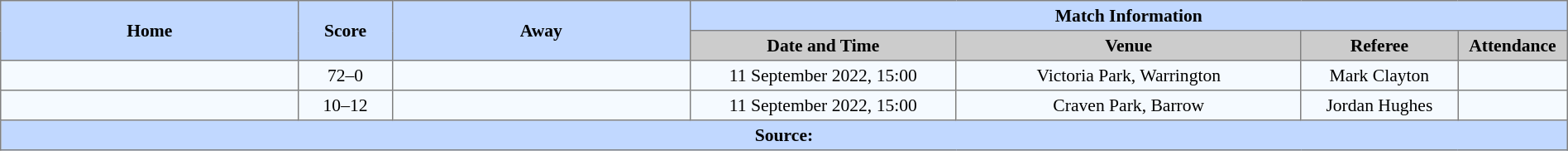<table border="1" style="border-collapse:collapse; font-size:90%; text-align:center;" cellpadding="3" cellspacing="0" width="100%">
<tr style="background:#C1D8ff;">
<th rowspan="2" scope="col" width="19%">Home</th>
<th rowspan="2" scope="col" width="6%">Score</th>
<th rowspan="2" scope="col" width="19%">Away</th>
<th colspan=4>Match Information</th>
</tr>
<tr style="background:#CCCCCC;">
<th scope="col" width="17%">Date and Time</th>
<th scope="col" width="22%">Venue</th>
<th scope="col" width="10%">Referee</th>
<th scope="col" width="10%">Attendance</th>
</tr>
<tr style="background:#F5FAFF;">
<td></td>
<td>72–0</td>
<td></td>
<td>11 September 2022, 15:00</td>
<td>Victoria Park, Warrington</td>
<td>Mark Clayton</td>
<td></td>
</tr>
<tr style="background:#F5FAFF;">
<td></td>
<td>10–12</td>
<td></td>
<td>11 September 2022, 15:00</td>
<td>Craven Park, Barrow</td>
<td>Jordan Hughes</td>
<td></td>
</tr>
<tr style="background:#c1d8ff;">
<th colspan="7">Source:</th>
</tr>
</table>
